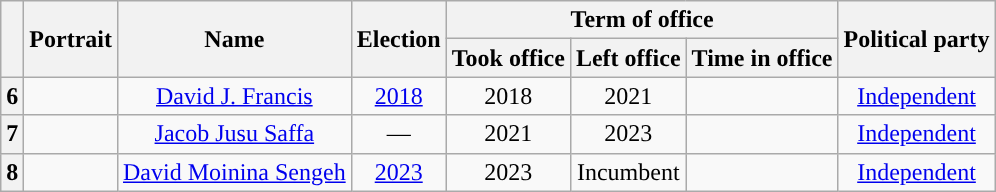<table class="wikitable" style="text-align:center">
<tr>
<th rowspan="2"></th>
<th rowspan="2">Portrait</th>
<th rowspan="2">Name<br></th>
<th rowspan="2">Election</th>
<th colspan="3">Term of office</th>
<th rowspan="2">Political party</th>
</tr>
<tr>
<th>Took office</th>
<th>Left office</th>
<th>Time in office</th>
</tr>
<tr>
<th style="background:">6</th>
<td></td>
<td><a href='#'>David J. Francis</a><br></td>
<td><a href='#'>2018</a></td>
<td> 2018</td>
<td> 2021</td>
<td></td>
<td><a href='#'>Independent</a></td>
</tr>
<tr>
<th style="background:">7</th>
<td></td>
<td><a href='#'>Jacob Jusu Saffa</a><br></td>
<td>—</td>
<td> 2021</td>
<td> 2023</td>
<td></td>
<td><a href='#'>Independent</a></td>
</tr>
<tr>
<th style="background:">8</th>
<td></td>
<td><a href='#'>David Moinina Sengeh</a><br></td>
<td><a href='#'>2023</a></td>
<td> 2023</td>
<td>Incumbent</td>
<td></td>
<td><a href='#'>Independent</a></td>
</tr>
</table>
